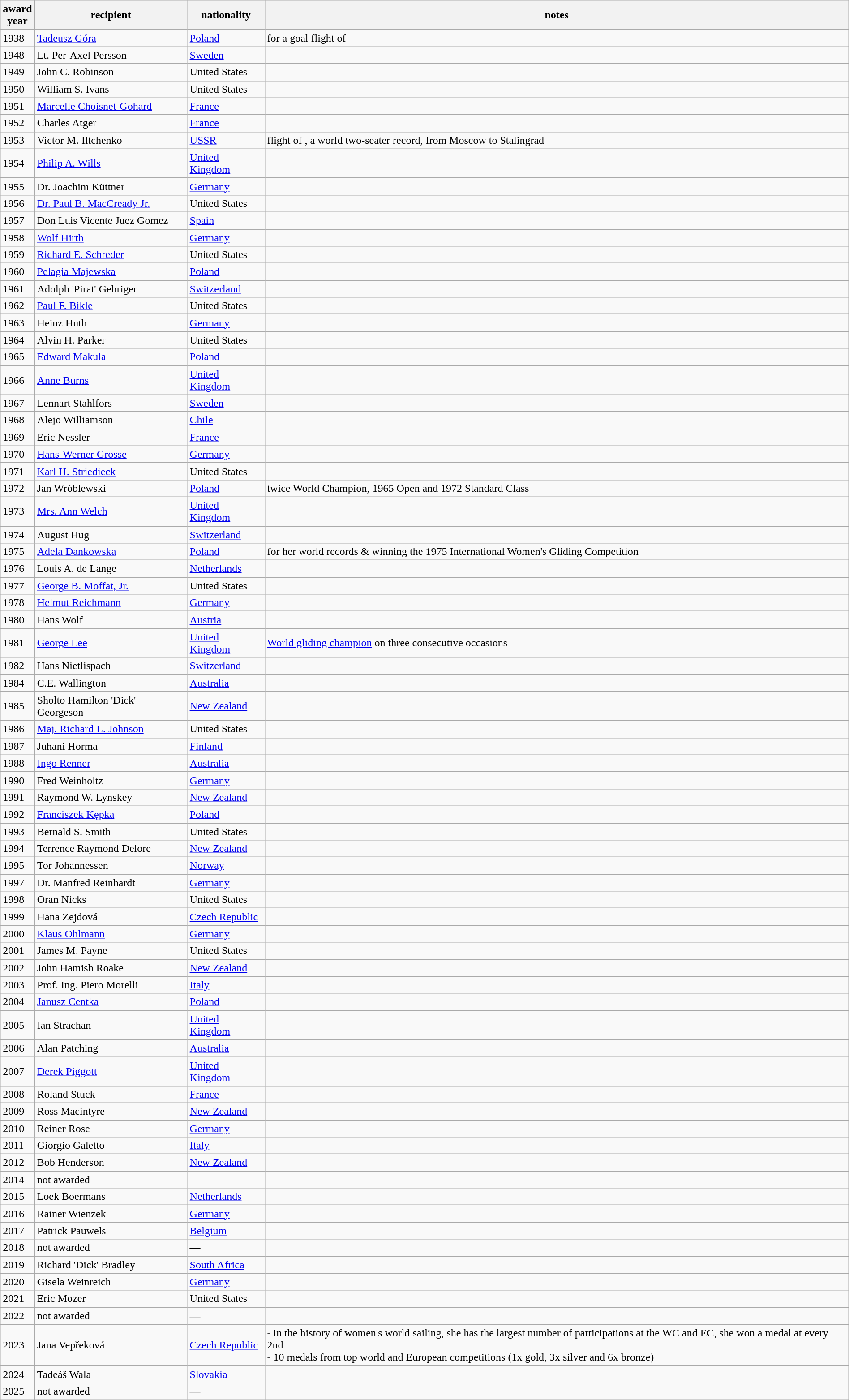<table class="wikitable sortable" style="margin:1ex auto 1ex auto">
<tr>
<th>award<br>year</th>
<th>recipient</th>
<th>nationality</th>
<th>notes</th>
</tr>
<tr>
<td>1938</td>
<td><a href='#'>Tadeusz Góra</a></td>
<td> <a href='#'>Poland</a></td>
<td>for a goal flight of </td>
</tr>
<tr>
<td>1948</td>
<td>Lt. Per-Axel Persson</td>
<td> <a href='#'>Sweden</a></td>
<td></td>
</tr>
<tr>
<td>1949</td>
<td>John C. Robinson</td>
<td> United States</td>
<td></td>
</tr>
<tr>
<td>1950</td>
<td>William S. Ivans</td>
<td> United States</td>
<td></td>
</tr>
<tr>
<td>1951</td>
<td><a href='#'>Marcelle Choisnet-Gohard</a></td>
<td> <a href='#'>France</a></td>
<td></td>
</tr>
<tr>
<td>1952</td>
<td>Charles Atger</td>
<td> <a href='#'>France</a></td>
<td></td>
</tr>
<tr>
<td>1953</td>
<td>Victor M. Iltchenko</td>
<td> <a href='#'>USSR</a></td>
<td>flight of , a world two-seater record, from Moscow to Stalingrad</td>
</tr>
<tr>
<td>1954</td>
<td><a href='#'>Philip A. Wills</a></td>
<td> <a href='#'>United Kingdom</a></td>
<td></td>
</tr>
<tr>
<td>1955</td>
<td>Dr. Joachim Küttner</td>
<td> <a href='#'>Germany</a></td>
<td></td>
</tr>
<tr>
<td>1956</td>
<td><a href='#'>Dr. Paul B. MacCready Jr.</a></td>
<td> United States</td>
<td></td>
</tr>
<tr>
<td>1957</td>
<td>Don Luis Vicente Juez Gomez</td>
<td> <a href='#'>Spain</a></td>
<td></td>
</tr>
<tr>
<td>1958</td>
<td><a href='#'>Wolf Hirth</a></td>
<td> <a href='#'>Germany</a></td>
<td></td>
</tr>
<tr>
<td>1959</td>
<td><a href='#'>Richard E. Schreder</a></td>
<td> United States</td>
<td></td>
</tr>
<tr>
<td>1960</td>
<td><a href='#'>Pelagia Majewska</a></td>
<td> <a href='#'>Poland</a></td>
<td></td>
</tr>
<tr>
<td>1961</td>
<td>Adolph 'Pirat' Gehriger</td>
<td> <a href='#'>Switzerland</a></td>
<td></td>
</tr>
<tr>
<td>1962</td>
<td><a href='#'>Paul F. Bikle</a></td>
<td> United States</td>
<td></td>
</tr>
<tr>
<td>1963</td>
<td>Heinz Huth</td>
<td> <a href='#'>Germany</a></td>
<td></td>
</tr>
<tr>
<td>1964</td>
<td>Alvin H. Parker</td>
<td> United States</td>
<td></td>
</tr>
<tr>
<td>1965</td>
<td><a href='#'>Edward Makula</a></td>
<td> <a href='#'>Poland</a></td>
<td></td>
</tr>
<tr>
<td>1966</td>
<td><a href='#'>Anne Burns</a></td>
<td> <a href='#'>United Kingdom</a></td>
<td></td>
</tr>
<tr>
<td>1967</td>
<td>Lennart Stahlfors</td>
<td> <a href='#'>Sweden</a></td>
<td></td>
</tr>
<tr>
<td>1968</td>
<td>Alejo Williamson</td>
<td> <a href='#'>Chile</a></td>
<td></td>
</tr>
<tr>
<td>1969</td>
<td>Eric Nessler</td>
<td> <a href='#'>France</a></td>
<td></td>
</tr>
<tr>
<td>1970</td>
<td><a href='#'>Hans-Werner Grosse</a></td>
<td> <a href='#'>Germany</a></td>
<td></td>
</tr>
<tr>
<td>1971</td>
<td><a href='#'>Karl H. Striedieck</a></td>
<td> United States</td>
<td></td>
</tr>
<tr>
<td>1972</td>
<td>Jan Wróblewski</td>
<td> <a href='#'>Poland</a></td>
<td>twice World Champion, 1965 Open and 1972 Standard Class</td>
</tr>
<tr>
<td>1973</td>
<td><a href='#'>Mrs. Ann Welch</a></td>
<td> <a href='#'>United Kingdom</a></td>
<td></td>
</tr>
<tr>
<td>1974</td>
<td>August Hug</td>
<td> <a href='#'>Switzerland</a></td>
<td></td>
</tr>
<tr>
<td>1975</td>
<td><a href='#'>Adela Dankowska</a></td>
<td> <a href='#'>Poland</a></td>
<td>for her world records & winning the 1975 International Women's Gliding Competition</td>
</tr>
<tr>
<td>1976</td>
<td>Louis A. de Lange</td>
<td> <a href='#'>Netherlands</a></td>
<td></td>
</tr>
<tr>
<td>1977</td>
<td><a href='#'>George B. Moffat, Jr.</a></td>
<td> United States</td>
<td></td>
</tr>
<tr>
<td>1978</td>
<td><a href='#'>Helmut Reichmann</a></td>
<td> <a href='#'>Germany</a></td>
<td></td>
</tr>
<tr>
<td>1980</td>
<td>Hans Wolf</td>
<td> <a href='#'>Austria</a></td>
<td></td>
</tr>
<tr>
<td>1981</td>
<td><a href='#'>George Lee</a></td>
<td> <a href='#'>United Kingdom</a></td>
<td><a href='#'>World gliding champion</a> on three consecutive occasions</td>
</tr>
<tr>
<td>1982</td>
<td>Hans Nietlispach</td>
<td> <a href='#'>Switzerland</a></td>
<td></td>
</tr>
<tr>
<td>1984</td>
<td>C.E. Wallington</td>
<td> <a href='#'>Australia</a></td>
<td></td>
</tr>
<tr>
<td>1985</td>
<td>Sholto Hamilton 'Dick' Georgeson</td>
<td> <a href='#'>New Zealand</a></td>
<td></td>
</tr>
<tr>
<td>1986</td>
<td><a href='#'>Maj. Richard L. Johnson</a></td>
<td> United States</td>
<td></td>
</tr>
<tr>
<td>1987</td>
<td>Juhani Horma</td>
<td> <a href='#'>Finland</a></td>
<td></td>
</tr>
<tr>
<td>1988</td>
<td><a href='#'>Ingo Renner</a></td>
<td> <a href='#'>Australia</a></td>
<td></td>
</tr>
<tr>
<td>1990</td>
<td>Fred Weinholtz</td>
<td> <a href='#'>Germany</a></td>
<td></td>
</tr>
<tr>
<td>1991</td>
<td>Raymond W. Lynskey</td>
<td> <a href='#'>New Zealand</a></td>
<td></td>
</tr>
<tr>
<td>1992</td>
<td><a href='#'>Franciszek Kępka</a></td>
<td> <a href='#'>Poland</a></td>
<td></td>
</tr>
<tr>
<td>1993</td>
<td>Bernald S. Smith</td>
<td> United States</td>
<td></td>
</tr>
<tr>
<td>1994</td>
<td>Terrence Raymond Delore</td>
<td> <a href='#'>New Zealand</a></td>
<td></td>
</tr>
<tr>
<td>1995</td>
<td>Tor Johannessen</td>
<td> <a href='#'>Norway</a></td>
<td></td>
</tr>
<tr>
<td>1997</td>
<td>Dr. Manfred Reinhardt</td>
<td> <a href='#'>Germany</a></td>
<td></td>
</tr>
<tr>
<td>1998</td>
<td>Oran Nicks</td>
<td> United States</td>
<td></td>
</tr>
<tr>
<td>1999</td>
<td>Hana Zejdová</td>
<td> <a href='#'>Czech Republic</a></td>
<td></td>
</tr>
<tr>
<td>2000</td>
<td><a href='#'>Klaus Ohlmann</a></td>
<td> <a href='#'>Germany</a></td>
<td></td>
</tr>
<tr>
<td>2001</td>
<td>James M. Payne</td>
<td> United States</td>
<td></td>
</tr>
<tr>
<td>2002</td>
<td>John Hamish Roake</td>
<td> <a href='#'>New Zealand</a></td>
<td></td>
</tr>
<tr>
<td>2003</td>
<td>Prof. Ing. Piero Morelli</td>
<td> <a href='#'>Italy</a></td>
<td></td>
</tr>
<tr>
<td>2004</td>
<td><a href='#'>Janusz Centka</a></td>
<td> <a href='#'>Poland</a></td>
<td></td>
</tr>
<tr>
<td>2005</td>
<td>Ian Strachan</td>
<td> <a href='#'>United Kingdom</a></td>
<td></td>
</tr>
<tr>
<td>2006</td>
<td>Alan Patching</td>
<td> <a href='#'>Australia</a></td>
<td></td>
</tr>
<tr>
<td>2007</td>
<td><a href='#'>Derek Piggott</a></td>
<td> <a href='#'>United Kingdom</a></td>
<td></td>
</tr>
<tr>
<td>2008</td>
<td>Roland Stuck</td>
<td> <a href='#'>France</a></td>
<td></td>
</tr>
<tr>
<td>2009</td>
<td>Ross Macintyre</td>
<td> <a href='#'>New Zealand</a></td>
<td></td>
</tr>
<tr>
<td>2010</td>
<td>Reiner Rose</td>
<td> <a href='#'>Germany</a></td>
<td></td>
</tr>
<tr>
<td>2011</td>
<td>Giorgio Galetto</td>
<td> <a href='#'>Italy</a></td>
<td></td>
</tr>
<tr>
<td>2012</td>
<td>Bob Henderson</td>
<td> <a href='#'>New Zealand</a></td>
<td></td>
</tr>
<tr>
<td>2014</td>
<td>not awarded</td>
<td>—</td>
<td></td>
</tr>
<tr>
<td>2015</td>
<td>Loek Boermans</td>
<td> <a href='#'>Netherlands</a></td>
<td></td>
</tr>
<tr>
<td>2016</td>
<td>Rainer Wienzek</td>
<td> <a href='#'>Germany</a></td>
<td></td>
</tr>
<tr>
<td>2017</td>
<td>Patrick Pauwels</td>
<td> <a href='#'>Belgium</a></td>
<td></td>
</tr>
<tr>
<td>2018</td>
<td>not awarded</td>
<td>—</td>
<td></td>
</tr>
<tr>
<td>2019</td>
<td>Richard 'Dick' Bradley</td>
<td> <a href='#'>South Africa</a></td>
<td></td>
</tr>
<tr>
<td>2020</td>
<td>Gisela Weinreich</td>
<td> <a href='#'>Germany</a></td>
<td></td>
</tr>
<tr>
<td>2021</td>
<td>Eric Mozer</td>
<td> United States</td>
<td></td>
</tr>
<tr>
<td>2022</td>
<td>not awarded</td>
<td>—</td>
<td></td>
</tr>
<tr>
<td>2023</td>
<td>Jana Vepřeková</td>
<td> <a href='#'>Czech Republic</a></td>
<td>- in the history of women's world sailing, she has the largest number of participations at the WC and EC, she won a medal at every 2nd<br>- 10 medals from top world and European competitions (1x gold, 3x silver and 6x bronze)</td>
</tr>
<tr>
<td>2024</td>
<td>Tadeáš Wala</td>
<td> <a href='#'>Slovakia</a></td>
<td></td>
</tr>
<tr>
<td>2025</td>
<td>not awarded</td>
<td>—</td>
<td></td>
</tr>
</table>
